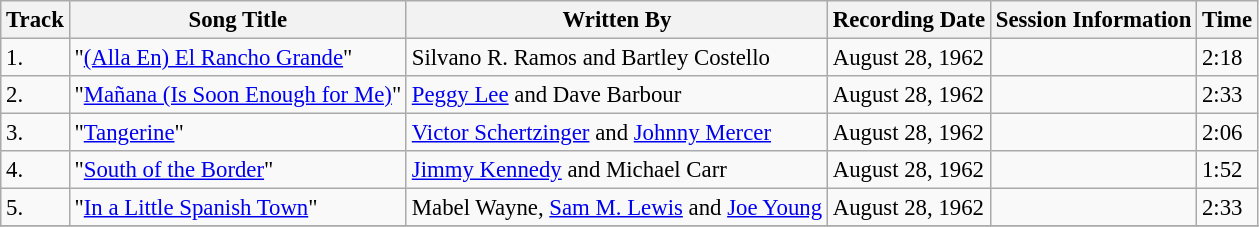<table class="wikitable" style="font-size:95%;">
<tr>
<th>Track</th>
<th>Song Title</th>
<th>Written By</th>
<th>Recording Date</th>
<th>Session Information</th>
<th>Time</th>
</tr>
<tr>
<td>1.</td>
<td>"<a href='#'>(Alla En) El Rancho Grande</a>"</td>
<td>Silvano R. Ramos and Bartley Costello</td>
<td>August 28, 1962</td>
<td></td>
<td>2:18</td>
</tr>
<tr>
<td>2.</td>
<td>"<a href='#'>Mañana (Is Soon Enough for Me)</a>"</td>
<td><a href='#'>Peggy Lee</a> and Dave Barbour</td>
<td>August 28, 1962</td>
<td></td>
<td>2:33</td>
</tr>
<tr>
<td>3.</td>
<td>"<a href='#'>Tangerine</a>"</td>
<td><a href='#'>Victor Schertzinger</a> and <a href='#'>Johnny Mercer</a></td>
<td>August 28, 1962</td>
<td></td>
<td>2:06</td>
</tr>
<tr>
<td>4.</td>
<td>"<a href='#'>South of the Border</a>"</td>
<td><a href='#'>Jimmy Kennedy</a> and Michael Carr</td>
<td>August 28, 1962</td>
<td></td>
<td>1:52</td>
</tr>
<tr>
<td>5.</td>
<td>"<a href='#'>In a Little Spanish Town</a>"</td>
<td>Mabel Wayne, <a href='#'>Sam M. Lewis</a> and <a href='#'>Joe Young</a></td>
<td>August 28, 1962</td>
<td></td>
<td>2:33</td>
</tr>
<tr>
</tr>
</table>
